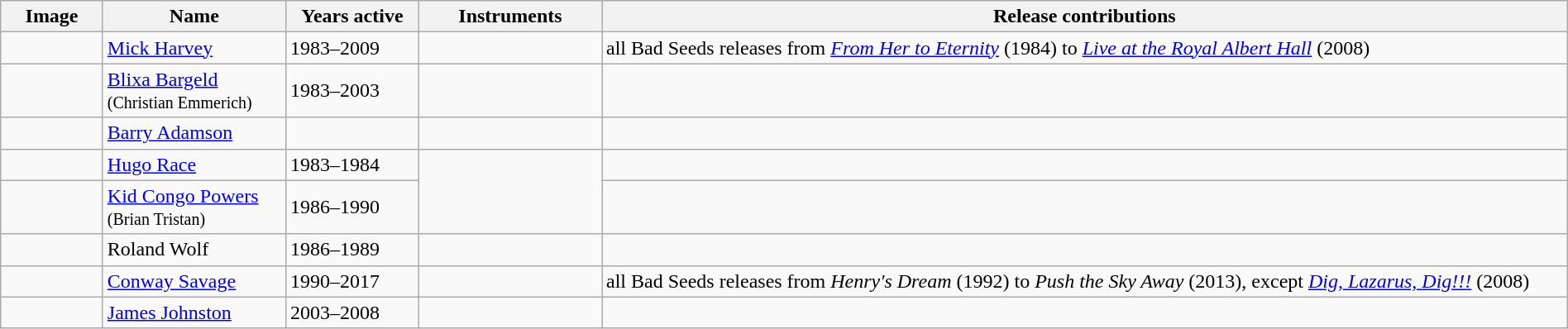<table class="wikitable" border="1" width=100%>
<tr>
<th width="75">Image</th>
<th width="140">Name</th>
<th width="100">Years active</th>
<th width="140">Instruments</th>
<th>Release contributions</th>
</tr>
<tr>
<td></td>
<td><a href='#'>Mick Harvey</a></td>
<td>1983–2009</td>
<td></td>
<td>all Bad Seeds releases from <em><a href='#'>From Her to Eternity</a></em> (1984) to <em><a href='#'>Live at the Royal Albert Hall</a></em> (2008)</td>
</tr>
<tr>
<td></td>
<td><a href='#'>Blixa Bargeld</a><br><small>(Christian Emmerich)</small></td>
<td>1983–2003</td>
<td></td>
<td></td>
</tr>
<tr>
<td></td>
<td><a href='#'>Barry Adamson</a></td>
<td></td>
<td></td>
<td></td>
</tr>
<tr>
<td></td>
<td><a href='#'>Hugo Race</a></td>
<td>1983–1984</td>
<td rowspan="2"></td>
<td></td>
</tr>
<tr>
<td></td>
<td><a href='#'>Kid Congo Powers</a><br><small>(Brian Tristan)</small></td>
<td>1986–1990</td>
<td></td>
</tr>
<tr>
<td></td>
<td>Roland Wolf</td>
<td>1986–1989 </td>
<td></td>
<td></td>
</tr>
<tr>
<td></td>
<td><a href='#'>Conway Savage</a></td>
<td>1990–2017 </td>
<td></td>
<td>all Bad Seeds releases from <em>Henry's Dream</em> (1992) to <em>Push the Sky Away</em> (2013), except <em><a href='#'>Dig, Lazarus, Dig!!!</a></em> (2008)</td>
</tr>
<tr>
<td></td>
<td><a href='#'>James Johnston</a></td>
<td>2003–2008 </td>
<td></td>
<td></td>
</tr>
</table>
